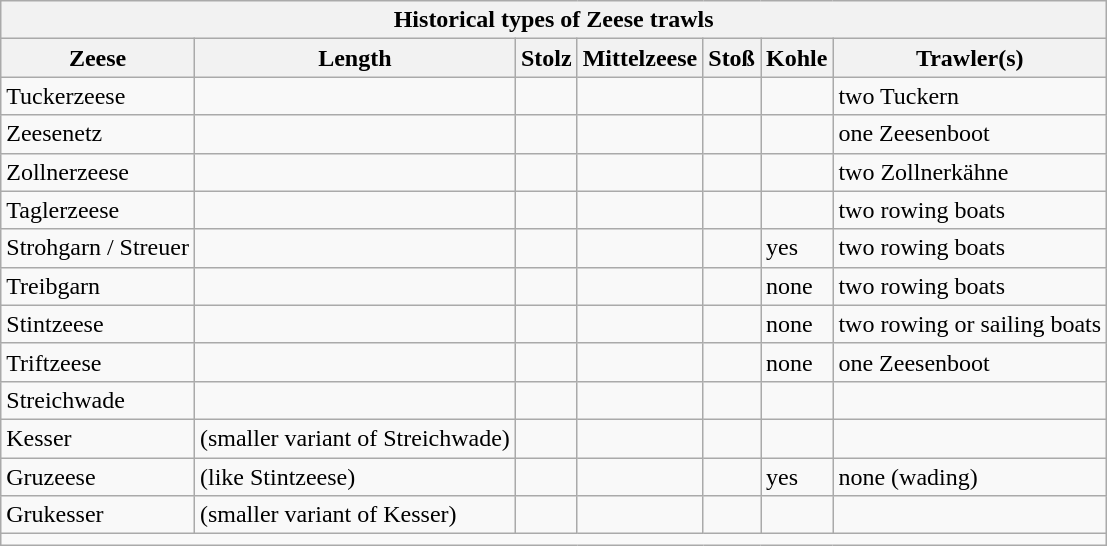<table class=wikitable>
<tr>
<th colspan="7">Historical types of Zeese trawls</th>
</tr>
<tr>
<th>Zeese</th>
<th>Length</th>
<th>Stolz</th>
<th>Mittelzeese</th>
<th>Stoß</th>
<th>Kohle</th>
<th>Trawler(s)</th>
</tr>
<tr>
<td>Tuckerzeese</td>
<td></td>
<td></td>
<td></td>
<td></td>
<td></td>
<td>two Tuckern</td>
</tr>
<tr>
<td>Zeesenetz</td>
<td></td>
<td></td>
<td></td>
<td></td>
<td></td>
<td>one Zeesenboot</td>
</tr>
<tr>
<td>Zollnerzeese</td>
<td></td>
<td></td>
<td></td>
<td></td>
<td></td>
<td>two Zollnerkähne</td>
</tr>
<tr>
<td>Taglerzeese</td>
<td></td>
<td></td>
<td></td>
<td></td>
<td></td>
<td>two rowing boats</td>
</tr>
<tr>
<td>Strohgarn / Streuer</td>
<td></td>
<td></td>
<td></td>
<td></td>
<td>yes</td>
<td>two rowing boats</td>
</tr>
<tr>
<td>Treibgarn</td>
<td></td>
<td></td>
<td></td>
<td></td>
<td>none</td>
<td>two rowing boats</td>
</tr>
<tr>
<td>Stintzeese</td>
<td></td>
<td></td>
<td></td>
<td></td>
<td>none</td>
<td>two rowing or sailing boats</td>
</tr>
<tr>
<td>Triftzeese</td>
<td></td>
<td></td>
<td></td>
<td></td>
<td>none</td>
<td>one Zeesenboot</td>
</tr>
<tr>
<td>Streichwade</td>
<td></td>
<td></td>
<td></td>
<td></td>
<td></td>
<td></td>
</tr>
<tr>
<td>Kesser</td>
<td>(smaller variant of Streichwade)</td>
<td></td>
<td></td>
<td></td>
<td></td>
<td></td>
</tr>
<tr>
<td>Gruzeese</td>
<td>(like Stintzeese)</td>
<td></td>
<td></td>
<td></td>
<td>yes</td>
<td>none (wading)</td>
</tr>
<tr>
<td>Grukesser</td>
<td>(smaller variant of Kesser)</td>
<td></td>
<td></td>
<td></td>
<td></td>
<td></td>
</tr>
<tr>
<td colspan="7"></td>
</tr>
</table>
